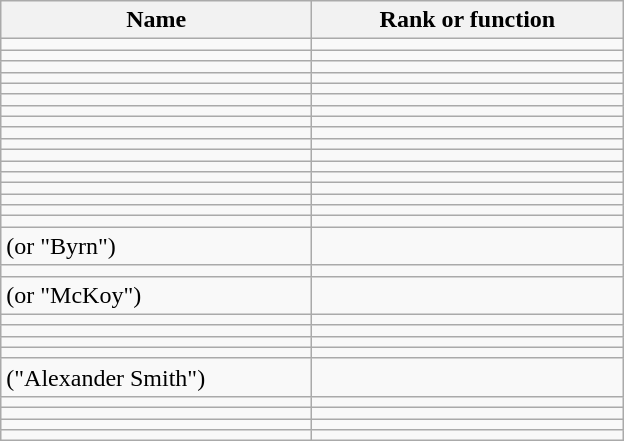<table class="wikitable sortable">
<tr>
<th style="width:200px;" scope="col">Name</th>
<th style="width:200px;" scope="col">Rank or function</th>
</tr>
<tr valign="top">
<td></td>
<td></td>
</tr>
<tr valign="top">
<td></td>
<td></td>
</tr>
<tr valign="top">
<td></td>
<td></td>
</tr>
<tr valign="top">
<td></td>
<td></td>
</tr>
<tr valign="top">
<td></td>
<td></td>
</tr>
<tr valign="top">
<td></td>
<td></td>
</tr>
<tr valign="top">
<td></td>
<td></td>
</tr>
<tr valign="top">
<td></td>
<td></td>
</tr>
<tr valign="top">
<td></td>
<td></td>
</tr>
<tr valign="top">
<td></td>
<td></td>
</tr>
<tr valign="top">
<td></td>
<td></td>
</tr>
<tr valign="top">
<td></td>
<td></td>
</tr>
<tr valign="top">
<td></td>
<td></td>
</tr>
<tr valign="top">
<td></td>
<td></td>
</tr>
<tr valign="top">
<td></td>
<td></td>
</tr>
<tr valign="top">
<td></td>
<td></td>
</tr>
<tr valign="top">
<td></td>
<td></td>
</tr>
<tr valign="top">
<td> (or "Byrn")</td>
<td></td>
</tr>
<tr valign="top">
<td></td>
<td></td>
</tr>
<tr valign="top">
<td> (or "McKoy")</td>
<td></td>
</tr>
<tr valign="top">
<td></td>
<td></td>
</tr>
<tr valign="top">
<td></td>
<td></td>
</tr>
<tr valign="top">
<td></td>
<td></td>
</tr>
<tr valign="top">
<td></td>
<td></td>
</tr>
<tr valign="top">
<td> ("Alexander Smith")</td>
<td></td>
</tr>
<tr valign="top">
<td></td>
<td></td>
</tr>
<tr valign="top">
<td></td>
<td></td>
</tr>
<tr valign="top">
<td></td>
<td></td>
</tr>
<tr valign="top">
<td></td>
<td></td>
</tr>
</table>
